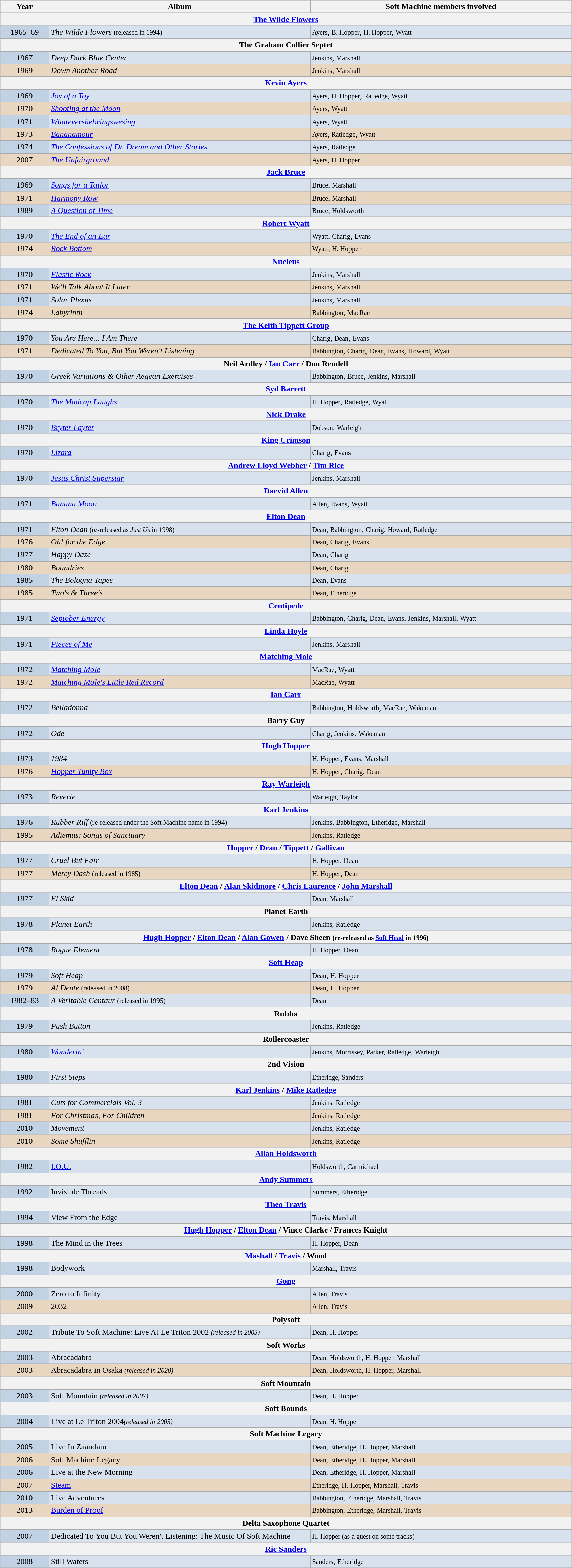<table class="wikitable" style="width:90%;">
<tr style="background:#c2d2e5; text-align:center;">
<th style="width:50px;">Year</th>
<th style="width:300px;">Album</th>
<th style="width:300px;">Soft Machine members involved</th>
</tr>
<tr>
<th colspan="11"><a href='#'>The Wilde Flowers</a></th>
</tr>
<tr>
<td style="text-align:center; background:#c2d2e5;">1965–69</td>
<td style="background:#d8e2ee;"><em>The Wilde Flowers</em> <small>(released in 1994)</small></td>
<td style="background:#d8e2ee;"><small>Ayers</small>, <small>B. Hopper</small>, <small>H. Hopper</small>, <small>Wyatt</small></td>
</tr>
<tr>
<th colspan="11">The Graham Collier Septet</th>
</tr>
<tr>
<td style="text-align:center; background:#c2d2e5;">1967</td>
<td style="background:#d8e2ee;"><em>Deep Dark Blue Center</em></td>
<td style="background:#d8e2ee;"><small>Jenkins</small>, <small>Marshall</small></td>
</tr>
<tr>
<td style="text-align:center; background:#e8d6c0;">1969</td>
<td style="background:#e8d6c0;"><em>Down Another Road</em></td>
<td style="background:#e8d6c0;"><small>Jenkins</small>, <small>Marshall</small></td>
</tr>
<tr>
<th colspan="11"><a href='#'>Kevin Ayers</a></th>
</tr>
<tr>
<td style="text-align:center; background:#c2d2e5;">1969</td>
<td style="background:#d8e2ee;"><em><a href='#'>Joy of a Toy</a></em></td>
<td style="background:#d8e2ee;"><small>Ayers</small>, <small>H. Hopper</small>, <small>Ratledge</small>, <small>Wyatt</small></td>
</tr>
<tr>
<td style="text-align:center; background:#e8d6c0;">1970</td>
<td style="background:#e8d6c0;"><em><a href='#'>Shooting at the Moon</a></em></td>
<td style="background:#e8d6c0;"><small>Ayers</small>, <small>Wyatt</small></td>
</tr>
<tr>
<td style="text-align:center; background:#c2d2e5;">1971</td>
<td style="background:#d8e2ee;"><em><a href='#'>Whatevershebringswesing</a></em></td>
<td style="background:#d8e2ee;"><small>Ayers</small>, <small>Wyatt</small></td>
</tr>
<tr>
<td style="text-align:center; background:#e8d6c0;">1973</td>
<td style="background:#e8d6c0;"><em><a href='#'>Bananamour</a></em></td>
<td style="background:#e8d6c0;"><small>Ayers</small>, <small>Ratledge</small>, <small>Wyatt</small></td>
</tr>
<tr>
<td style="text-align:center; background:#c2d2e5;">1974</td>
<td style="background:#d8e2ee;"><em><a href='#'>The Confessions of Dr. Dream and Other Stories</a></em></td>
<td style="background:#d8e2ee;"><small>Ayers</small>, <small>Ratledge</small></td>
</tr>
<tr>
<td style="text-align:center; background:#e8d6c0;">2007</td>
<td style="background:#e8d6c0;"><em><a href='#'>The Unfairground</a></em></td>
<td style="background:#e8d6c0;"><small>Ayers</small>, <small>H. Hopper</small></td>
</tr>
<tr>
<th colspan="22"><a href='#'>Jack Bruce</a></th>
</tr>
<tr>
<td style="text-align:center; background:#c2d2e5;">1969</td>
<td style="background:#d8e2ee;"><em><a href='#'>Songs for a Tailor</a></em></td>
<td style="background:#d8e2ee;"><small>Bruce</small>, <small>Marshall</small></td>
</tr>
<tr>
<td style="text-align:center; background:#e8d6c0;">1971</td>
<td style="background:#e8d6c0;"><em><a href='#'>Harmony Row</a></em></td>
<td style="background:#e8d6c0;"><small>Bruce</small>, <small>Marshall</small></td>
</tr>
<tr>
<td style="text-align:center; background:#c2d2e5;">1989</td>
<td style="background:#d8e2ee;"><em><a href='#'>A Question of Time</a></em></td>
<td style="background:#d8e2ee;"><small>Bruce</small>, <small>Holdsworth</small></td>
</tr>
<tr>
<th colspan="11"><a href='#'>Robert Wyatt</a></th>
</tr>
<tr>
<td style="text-align:center; background:#c2d2e5;">1970</td>
<td style="background:#d8e2ee;"><em><a href='#'>The End of an Ear</a></em></td>
<td style="background:#d8e2ee;"><small>Wyatt</small>, <small>Charig</small>, <small>Evans</small></td>
</tr>
<tr>
<td style="text-align:center; background:#e8d6c0;">1974</td>
<td style="background:#e8d6c0;"><em><a href='#'>Rock Bottom</a></em></td>
<td style="background:#e8d6c0;"><small>Wyatt</small>, <small>H. Hopper</small></td>
</tr>
<tr>
<th colspan="11"><a href='#'>Nucleus</a></th>
</tr>
<tr>
<td style="text-align:center; background:#c2d2e5;">1970</td>
<td style="background:#d8e2ee;"><em><a href='#'>Elastic Rock</a></em></td>
<td style="background:#d8e2ee;"><small>Jenkins</small>, <small>Marshall</small></td>
</tr>
<tr>
<td style="text-align:center; background:#e8d6c0;">1971</td>
<td style="background:#e8d6c0;"><em>We'll Talk About It Later</em></td>
<td style="background:#e8d6c0;"><small>Jenkins</small>, <small>Marshall</small></td>
</tr>
<tr>
<td style="text-align:center; background:#c2d2e5;">1971</td>
<td style="background:#d8e2ee;"><em>Solar Plexus</em></td>
<td style="background:#d8e2ee;"><small>Jenkins</small>, <small>Marshall</small></td>
</tr>
<tr>
<td style="text-align:center; background:#e8d6c0;">1974</td>
<td style="background:#e8d6c0;"><em>Labyrinth</em></td>
<td style="background:#e8d6c0;"><small>Babbington</small>, <small>MacRae</small></td>
</tr>
<tr>
<th colspan="11"><a href='#'>The Keith Tippett Group</a></th>
</tr>
<tr>
<td style="text-align:center; background:#c2d2e5;">1970</td>
<td style="background:#d8e2ee;"><em>You Are Here... I Am There</em></td>
<td style="background:#d8e2ee;"><small>Charig</small>, <small>Dean</small>, <small>Evans</small></td>
</tr>
<tr>
<td style="text-align:center; background:#e8d6c0;">1971</td>
<td style="background:#e8d6c0;"><em>Dedicated To You, But You Weren't Listening</em></td>
<td style="background:#e8d6c0;"><small>Babbington</small>, <small>Charig</small>, <small>Dean</small>, <small>Evans</small>, <small>Howard</small>, <small>Wyatt</small></td>
</tr>
<tr>
<th colspan="11">Neil Ardley / <a href='#'>Ian Carr</a> / Don Rendell</th>
</tr>
<tr>
<td style="text-align:center; background:#c2d2e5;">1970</td>
<td style="background:#d8e2ee;"><em>Greek Variations & Other Aegean Exercises</em></td>
<td style="background:#d8e2ee;"><small>Babbington</small>, <small>Bruce</small>, <small>Jenkins</small>, <small>Marshall</small></td>
</tr>
<tr>
<th colspan="11"><a href='#'>Syd Barrett</a></th>
</tr>
<tr>
<td style="text-align:center; background:#c2d2e5;">1970</td>
<td style="background:#d8e2ee;"><em><a href='#'>The Madcap Laughs</a></em></td>
<td style="background:#d8e2ee;"><small>H. Hopper</small>, <small>Ratledge</small>, <small>Wyatt</small></td>
</tr>
<tr>
<th colspan="11"><a href='#'>Nick Drake</a></th>
</tr>
<tr>
<td style="text-align:center; background:#c2d2e5;">1970</td>
<td style="background:#d8e2ee;"><em><a href='#'>Bryter Layter</a></em></td>
<td style="background:#d8e2ee;"><small>Dobson</small>, <small>Warleigh</small></td>
</tr>
<tr>
<th colspan="11"><a href='#'>King Crimson</a></th>
</tr>
<tr>
<td style="text-align:center; background:#c2d2e5;">1970</td>
<td style="background:#d8e2ee;"><em><a href='#'>Lizard</a></em></td>
<td style="background:#d8e2ee;"><small>Charig</small>, <small>Evans</small></td>
</tr>
<tr>
<th colspan="11"><a href='#'>Andrew Lloyd Webber</a> / <a href='#'>Tim Rice</a></th>
</tr>
<tr>
<td style="text-align:center; background:#c2d2e5;">1970</td>
<td style="background:#d8e2ee;"><em><a href='#'>Jesus Christ Superstar</a></em></td>
<td style="background:#d8e2ee;"><small>Jenkins</small>, <small>Marshall</small></td>
</tr>
<tr>
<th colspan="11"><a href='#'>Daevid Allen</a></th>
</tr>
<tr>
<td style="text-align:center; background:#c2d2e5;">1971</td>
<td style="background:#d8e2ee;"><em><a href='#'>Banana Moon</a></em></td>
<td style="background:#d8e2ee;"><small>Allen</small>, <small>Evans</small>, <small>Wyatt</small></td>
</tr>
<tr>
<th colspan="11"><a href='#'>Elton Dean</a></th>
</tr>
<tr>
<td style="text-align:center; background:#c2d2e5;">1971</td>
<td style="background:#d8e2ee;"><em>Elton Dean</em> <small>(re-released as <em>Just Us</em> in 1998)</small></td>
<td style="background:#d8e2ee;"><small>Dean</small>, <small>Babbington</small>, <small>Charig</small>, <small>Howard</small>, <small>Ratledge</small></td>
</tr>
<tr>
<td style="text-align:center; background:#e8d6c0;">1976</td>
<td style="background:#e8d6c0;"><em>Oh! for the Edge</em></td>
<td style="background:#e8d6c0;"><small>Dean</small>, <small>Charig</small>, <small>Evans</small></td>
</tr>
<tr>
<td style="text-align:center; background:#c2d2e5;">1977</td>
<td style="background:#d8e2ee;"><em>Happy Daze</em></td>
<td style="background:#d8e2ee;"><small>Dean</small>, <small>Charig</small></td>
</tr>
<tr>
<td style="text-align:center; background:#e8d6c0;">1980</td>
<td style="background:#e8d6c0;"><em>Boundries</em></td>
<td style="background:#e8d6c0;"><small>Dean</small>, <small>Charig</small></td>
</tr>
<tr>
<td style="text-align:center; background:#c2d2e5;">1985</td>
<td style="background:#d8e2ee;"><em>The Bologna Tapes</em></td>
<td style="background:#d8e2ee;"><small>Dean</small>, <small>Evans</small></td>
</tr>
<tr>
<td style="text-align:center; background:#e8d6c0;">1985</td>
<td style="background:#e8d6c0;"><em>Two's & Three's</em></td>
<td style="background:#e8d6c0;"><small>Dean</small>, <small>Etheridge</small></td>
</tr>
<tr>
<th colspan="11"><a href='#'>Centipede</a></th>
</tr>
<tr>
<td style="text-align:center; background:#c2d2e5;">1971</td>
<td style="background:#d8e2ee;"><em><a href='#'>Septober Energy</a></em></td>
<td style="background:#d8e2ee;"><small>Babbington</small>, <small>Charig</small>, <small>Dean</small>, <small>Evans</small>, <small>Jenkins</small>, <small>Marshall</small>, <small>Wyatt</small></td>
</tr>
<tr>
<th colspan="11"><a href='#'>Linda Hoyle</a></th>
</tr>
<tr>
<td style="text-align:center; background:#c2d2e5;">1971</td>
<td style="background:#d8e2ee;"><em><a href='#'>Pieces of Me</a></em></td>
<td style="background:#d8e2ee;"><small>Jenkins</small>, <small>Marshall</small></td>
</tr>
<tr>
<th colspan="11"><a href='#'>Matching Mole</a></th>
</tr>
<tr>
<td style="text-align:center; background:#c2d2e5;">1972</td>
<td style="background:#d8e2ee;"><em><a href='#'>Matching Mole</a></em></td>
<td style="background:#d8e2ee;"><small>MacRae</small>, <small>Wyatt</small></td>
</tr>
<tr>
<td style="text-align:center; background:#e8d6c0;">1972</td>
<td style="background:#e8d6c0;"><em><a href='#'>Matching Mole's Little Red Record</a></em></td>
<td style="background:#e8d6c0;"><small>MacRae</small>, <small>Wyatt</small></td>
</tr>
<tr>
<th colspan="11"><a href='#'>Ian Carr</a></th>
</tr>
<tr>
<td style="text-align:center; background:#c2d2e5;">1972</td>
<td style="background:#d8e2ee;"><em>Belladonna</em></td>
<td style="background:#d8e2ee;"><small>Babbington</small>, <small>Holdsworth</small>, <small>MacRae</small>, <small>Wakeman</small></td>
</tr>
<tr>
<th colspan="11">Barry Guy</th>
</tr>
<tr>
<td style="text-align:center; background:#c2d2e5;">1972</td>
<td style="background:#d8e2ee;"><em>Ode</em></td>
<td style="background:#d8e2ee;"><small>Charig</small>, <small>Jenkins</small>, <small>Wakeman</small></td>
</tr>
<tr>
<th colspan="11"><a href='#'>Hugh Hopper</a></th>
</tr>
<tr>
<td style="text-align:center; background:#c2d2e5;">1973</td>
<td style="background:#d8e2ee;"><em>1984</em></td>
<td style="background:#d8e2ee;"><small>H. Hopper</small>, <small>Evans</small>, <small>Marshall</small></td>
</tr>
<tr>
<td style="text-align:center; background:#e8d6c0;">1976</td>
<td style="background:#e8d6c0;"><em><a href='#'>Hopper Tunity Box</a></em></td>
<td style="background:#e8d6c0;"><small>H. Hopper</small>, <small>Charig</small>, <small>Dean</small></td>
</tr>
<tr>
<th colspan="11"><a href='#'>Ray Warleigh</a></th>
</tr>
<tr>
<td style="text-align:center; background:#c2d2e5;">1973</td>
<td style="background:#d8e2ee;"><em>Reverie</em></td>
<td style="background:#d8e2ee;"><small>Warleigh</small>, <small>Taylor</small></td>
</tr>
<tr>
<th colspan="11"><a href='#'>Karl Jenkins</a></th>
</tr>
<tr>
<td style="text-align:center; background:#c2d2e5;">1976</td>
<td style="background:#d8e2ee;"><em>Rubber Riff</em> <small>(re-released under the Soft Machine name in 1994)</small></td>
<td style="background:#d8e2ee;"><small>Jenkins</small>, <small>Babbington</small>, <small>Etheridge</small>, <small>Marshall</small></td>
</tr>
<tr>
<td style="text-align:center; background:#e8d6c0;">1995</td>
<td style="background:#e8d6c0;"><em>Adiemus: Songs of Sanctuary</em></td>
<td style="background:#e8d6c0;"><small>Jenkins</small>, <small>Ratledge</small></td>
</tr>
<tr>
<th colspan="11"><a href='#'>Hopper</a> / <a href='#'>Dean</a> / <a href='#'>Tippett</a> / <a href='#'>Gallivan</a></th>
</tr>
<tr>
<td style="text-align:center; background:#c2d2e5;">1977</td>
<td style="background:#d8e2ee;"><em>Cruel But Fair</em></td>
<td style="background:#d8e2ee;"><small>H. Hopper,</small> <small>Dean</small></td>
</tr>
<tr>
<td style="text-align:center; background:#e8d6c0;">1977</td>
<td style="background:#e8d6c0;"><em>Mercy Dash</em> <small>(released in 1985)</small></td>
<td style="background:#e8d6c0;"><small>H. Hopper</small>, <small>Dean</small></td>
</tr>
<tr>
<th colspan="11"><a href='#'>Elton Dean</a> / <a href='#'>Alan Skidmore</a> / <a href='#'>Chris Laurence</a> / <a href='#'>John Marshall</a></th>
</tr>
<tr>
<td style="text-align:center; background:#c2d2e5;">1977</td>
<td style="background:#d8e2ee;"><em>El Skid</em></td>
<td style="background:#d8e2ee;"><small>Dean,</small> <small>Marshall</small></td>
</tr>
<tr>
<th colspan="11">Planet Earth</th>
</tr>
<tr>
<td style="text-align:center; background:#c2d2e5;">1978</td>
<td style="background:#d8e2ee;"><em>Planet Earth</em></td>
<td style="background:#d8e2ee;"><small>Jenkins,</small> <small>Ratledge</small></td>
</tr>
<tr>
<th colspan="11"><a href='#'>Hugh Hopper</a> / <a href='#'>Elton Dean</a> / <a href='#'>Alan Gowen</a> / Dave Sheen <small>(re-released as <a href='#'>Soft Head</a> in 1996)</small></th>
</tr>
<tr>
<td style="text-align:center; background:#c2d2e5;">1978</td>
<td style="background:#d8e2ee;"><em>Rogue Element</em></td>
<td style="background:#d8e2ee;"><small>H. Hopper,</small> <small>Dean</small></td>
</tr>
<tr>
<th colspan="11"><a href='#'>Soft Heap</a></th>
</tr>
<tr>
<td style="text-align:center; background:#c2d2e5;">1979</td>
<td style="background:#d8e2ee;"><em>Soft Heap</em></td>
<td style="background:#d8e2ee;"><small>Dean</small>, <small>H. Hopper</small></td>
</tr>
<tr>
<td style="text-align:center; background:#e8d6c0;">1979</td>
<td style="background:#e8d6c0;"><em>Al Dente</em> <small>(released in 2008)</small></td>
<td style="background:#e8d6c0;"><small>Dean</small>, <small>H. Hopper</small></td>
</tr>
<tr>
<td style="text-align:center; background:#c2d2e5;">1982–83</td>
<td style="background:#d8e2ee;"><em>A Veritable Centaur</em> <small>(released in 1995)</small></td>
<td style="background:#d8e2ee;"><small>Dean</small></td>
</tr>
<tr>
<th colspan="11">Rubba</th>
</tr>
<tr>
<td style="text-align:center; background:#c2d2e5;">1979</td>
<td style="background:#d8e2ee;"><em>Push Button</em></td>
<td style="background:#d8e2ee;"><small>Jenkins</small>, <small>Ratledge</small></td>
</tr>
<tr>
<th colspan="11">Rollercoaster</th>
</tr>
<tr>
<td style="text-align:center; background:#c2d2e5;">1980</td>
<td style="background:#d8e2ee;"><em><a href='#'>Wonderin'</a></em></td>
<td style="background:#d8e2ee;"><small>Jenkins,</small> <small>Morrissey,</small>   <small>Parker,</small> <small>Ratledge,</small> <small>Warleigh</small></td>
</tr>
<tr>
<th colspan="11">2nd Vision</th>
</tr>
<tr>
<td style="text-align:center; background:#c2d2e5;">1980</td>
<td style="background:#d8e2ee;"><em>First Steps</em></td>
<td style="background:#d8e2ee;"><small>Etheridge,</small> <small>Sanders</small></td>
</tr>
<tr>
<th colspan="11"><a href='#'>Karl Jenkins</a> / <a href='#'>Mike Ratledge</a></th>
</tr>
<tr>
</tr>
<tr>
<td style="text-align:center; background:#c2d2e5;">1981</td>
<td style="background:#d8e2ee;"><em>Cuts for Commercials Vol. 3</em></td>
<td style="background:#d8e2ee;"><small>Jenkins,</small> <small>Ratledge</small></td>
</tr>
<tr>
<td style="text-align:center; background:#e8d6c0;">1981</td>
<td style="background:#e8d6c0;"><em>For Christmas, For Children</em></td>
<td style="background:#e8d6c0;"><small>Jenkins,</small> <small>Ratledge</small></td>
</tr>
<tr>
<td style="text-align:center; background:#c2d2e5;">2010</td>
<td style="background:#d8e2ee;"><em>Movement</em></td>
<td style="background:#d8e2ee;"><small>Jenkins,</small> <small>Ratledge</small></td>
</tr>
<tr>
<td style="text-align:center; background:#e8d6c0;">2010</td>
<td style="background:#e8d6c0;"><em>Some Shufflin<strong></td>
<td style="background:#e8d6c0;"><small>Jenkins,</small> <small>Ratledge</small></td>
</tr>
<tr>
<th colspan="11"><a href='#'>Allan Holdsworth</a></th>
</tr>
<tr>
<td style="text-align:center; background:#c2d2e5;">1982</td>
<td style="background:#d8e2ee;"></em><a href='#'>I.O.U.</a><em></td>
<td style="background:#d8e2ee;"><small>Holdsworth,</small> <small>Carmichael</small></td>
</tr>
<tr>
<th colspan="11"><a href='#'>Andy Summers</a></th>
</tr>
<tr>
</tr>
<tr>
<td style="text-align:center; background:#c2d2e5;">1992</td>
<td style="background:#d8e2ee;"></em>Invisible Threads<em></td>
<td style="background:#d8e2ee;"><small>Summers,</small> <small>Etheridge</small></td>
</tr>
<tr>
<th colspan="11"><a href='#'>Theo Travis</a></th>
</tr>
<tr>
</tr>
<tr>
<td style="text-align:center; background:#c2d2e5;">1994</td>
<td style="background:#d8e2ee;"></em>View From the Edge<em></td>
<td style="background:#d8e2ee;"><small>Travis,</small> <small>Marshall</small></td>
</tr>
<tr>
<th colspan="11"><a href='#'>Hugh Hopper</a> / <a href='#'>Elton Dean</a> / Vince Clarke / Frances Knight</th>
</tr>
<tr>
<td style="text-align:center; background:#c2d2e5;">1998</td>
<td style="background:#d8e2ee;"></em>The Mind in the Trees<em></td>
<td style="background:#d8e2ee;"><small>H. Hopper,</small> <small>Dean</small></td>
</tr>
<tr>
<th colspan="11"><a href='#'>Mashall</a> / <a href='#'>Travis</a> / Wood</th>
</tr>
<tr>
<td style="text-align:center; background:#c2d2e5;">1998</td>
<td style="background:#d8e2ee;"></em>Bodywork<em></td>
<td style="background:#d8e2ee;"><small>Marshall,</small> <small>Travis</small></td>
</tr>
<tr>
<th colspan="11"><a href='#'>Gong</a></th>
</tr>
<tr>
<td style="text-align:center; background:#c2d2e5;">2000</td>
<td style="background:#d8e2ee;"></em>Zero to Infinity<em></td>
<td style="background:#d8e2ee;"><small>Allen,</small> <small>Travis</small></td>
</tr>
<tr>
<td style="text-align:center; background:#e8d6c0;">2009</td>
<td style="background:#e8d6c0;"></em>2032<em></td>
<td style="background:#e8d6c0;"><small>Allen,</small> <small>Travis</small></td>
</tr>
<tr>
<th colspan="11">Polysoft</th>
</tr>
<tr>
<td style="text-align:center; background:#c2d2e5;">2002</td>
<td style="background:#d8e2ee;"></em>Tribute To Soft Machine: Live At Le Triton 2002<em> <small>(released in 2003)</small></td>
<td style="background:#d8e2ee;"><small>Dean,</small> <small>H. Hopper</small></td>
</tr>
<tr>
<th colspan="11">Soft Works</th>
</tr>
<tr>
<td style="text-align:center; background:#c2d2e5;">2003</td>
<td style="background:#d8e2ee;"></em>Abracadabra<em></td>
<td style="background:#d8e2ee;"><small>Dean,</small> <small>Holdsworth,</small> <small>H. Hopper,</small> <small>Marshall</small></td>
</tr>
<tr>
<td style="text-align:center; background:#e8d6c0;">2003</td>
<td style="background:#e8d6c0;"></em>Abracadabra in Osaka<em> <small>(released in 2020)</small></td>
<td style="background:#e8d6c0;"><small>Dean,</small> <small>Holdsworth,</small> <small>H. Hopper,</small> <small>Marshall</small></td>
</tr>
<tr>
<th colspan="11">Soft Mountain</th>
</tr>
<tr>
<td style="text-align:center; background:#c2d2e5;">2003</td>
<td style="background:#d8e2ee;"></em>Soft Mountain<em> <small>(released in 2007)</small></td>
<td style="background:#d8e2ee;"><small>Dean,</small> <small>H. Hopper</small></td>
</tr>
<tr>
<th colspan="11">Soft Bounds</th>
</tr>
<tr>
<td style="text-align:center; background:#c2d2e5;">2004</td>
<td style="background:#d8e2ee;"></em>Live at Le Triton 2004<em><small>(released in 2005)</small></td>
<td style="background:#d8e2ee;"><small>Dean,</small> <small>H. Hopper</small></td>
</tr>
<tr>
<th colspan="11">Soft Machine Legacy</th>
</tr>
<tr>
<td style="text-align:center; background:#c2d2e5;">2005</td>
<td style="background:#d8e2ee;"></em>Live In Zaandam<em></td>
<td style="background:#d8e2ee;"><small>Dean,</small> <small>Etheridge,</small> <small>H. Hopper,</small> <small>Marshall</small></td>
</tr>
<tr>
<td style="text-align:center; background:#e8d6c0;">2006</td>
<td style="background:#e8d6c0;"></em>Soft Machine Legacy<em></td>
<td style="background:#e8d6c0;"><small>Dean,</small> <small>Etheridge,</small> <small>H. Hopper,</small> <small>Marshall</small></td>
</tr>
<tr>
<td style="text-align:center; background:#c2d2e5;">2006</td>
<td style="background:#d8e2ee;"></em>Live at the New Morning<em></td>
<td style="background:#d8e2ee;"><small>Dean,</small> <small>Etheridge,</small> <small>H. Hopper,</small> <small>Marshall</small></td>
</tr>
<tr>
<td style="text-align:center; background:#e8d6c0;">2007</td>
<td style="background:#e8d6c0;"></em><a href='#'>Steam</a><em></td>
<td style="background:#e8d6c0;"><small>Etheridge,</small> <small>H. Hopper,</small> <small>Marshall,</small> <small>Travis</small></td>
</tr>
<tr>
<td style="text-align:center; background:#c2d2e5;">2010</td>
<td style="background:#d8e2ee;"></em>Live Adventures<em></td>
<td style="background:#d8e2ee;"><small>Babbington,</small> <small>Etheridge,</small> <small>Marshall,</small> <small>Travis</small></td>
</tr>
<tr>
<td style="text-align:center; background:#e8d6c0;">2013</td>
<td style="background:#e8d6c0;"></em><a href='#'>Burden of Proof</a><em></td>
<td style="background:#e8d6c0;"><small>Babbington,</small> <small>Etheridge,</small> <small>Marshall,</small> <small>Travis</small></td>
</tr>
<tr>
<th colspan="11">Delta Saxophone Quartet</th>
</tr>
<tr>
<td style="text-align:center; background:#c2d2e5;">2007</td>
<td style="background:#d8e2ee;"></em>Dedicated To You But You Weren't Listening: The Music Of Soft Machine<em></td>
<td style="background:#d8e2ee;"><small>H. Hopper (as a guest on some tracks)</small></td>
</tr>
<tr>
<th colspan="11"><a href='#'>Ric Sanders</a></th>
</tr>
<tr>
<td style="text-align:center; background:#c2d2e5;">2008</td>
<td style="background:#d8e2ee;"></em>Still Waters<em></td>
<td style="background:#d8e2ee;"><small>Sanders</small>, <small>Etheridge</small></td>
</tr>
</table>
